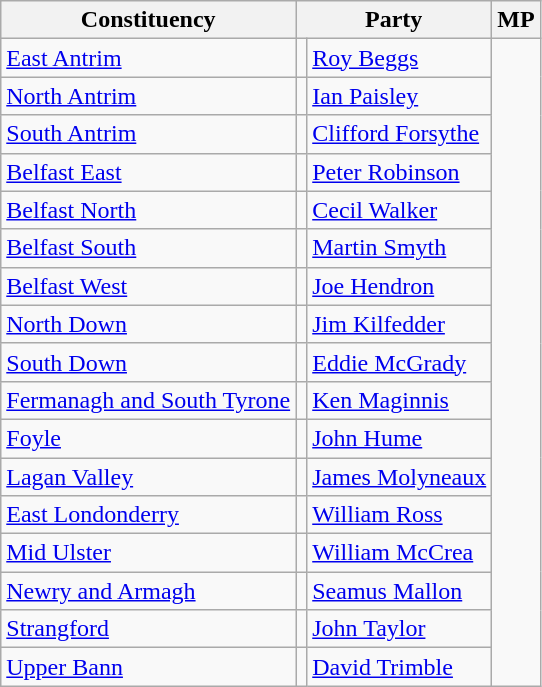<table class="wikitable">
<tr>
<th>Constituency</th>
<th colspan="2">Party</th>
<th>MP</th>
</tr>
<tr>
<td><a href='#'>East Antrim</a></td>
<td></td>
<td><a href='#'>Roy Beggs</a></td>
</tr>
<tr>
<td><a href='#'>North Antrim</a></td>
<td></td>
<td><a href='#'>Ian Paisley</a></td>
</tr>
<tr>
<td><a href='#'>South Antrim</a></td>
<td></td>
<td><a href='#'>Clifford Forsythe</a></td>
</tr>
<tr>
<td><a href='#'>Belfast East</a></td>
<td></td>
<td><a href='#'>Peter Robinson</a></td>
</tr>
<tr>
<td><a href='#'>Belfast North</a></td>
<td></td>
<td><a href='#'>Cecil Walker</a></td>
</tr>
<tr>
<td><a href='#'>Belfast South</a></td>
<td></td>
<td><a href='#'>Martin Smyth</a></td>
</tr>
<tr>
<td><a href='#'>Belfast West</a></td>
<td></td>
<td><a href='#'>Joe Hendron</a></td>
</tr>
<tr>
<td><a href='#'>North Down</a></td>
<td></td>
<td><a href='#'>Jim Kilfedder</a></td>
</tr>
<tr>
<td><a href='#'>South Down</a></td>
<td></td>
<td><a href='#'>Eddie McGrady</a></td>
</tr>
<tr>
<td><a href='#'>Fermanagh and South Tyrone</a></td>
<td></td>
<td><a href='#'>Ken Maginnis</a></td>
</tr>
<tr>
<td><a href='#'>Foyle</a></td>
<td></td>
<td><a href='#'>John Hume</a></td>
</tr>
<tr>
<td><a href='#'>Lagan Valley</a></td>
<td></td>
<td><a href='#'>James Molyneaux</a></td>
</tr>
<tr>
<td><a href='#'>East Londonderry</a></td>
<td></td>
<td><a href='#'>William Ross</a></td>
</tr>
<tr>
<td><a href='#'>Mid Ulster</a></td>
<td></td>
<td><a href='#'>William McCrea</a></td>
</tr>
<tr>
<td><a href='#'>Newry and Armagh</a></td>
<td></td>
<td><a href='#'>Seamus Mallon</a></td>
</tr>
<tr>
<td><a href='#'>Strangford</a></td>
<td></td>
<td><a href='#'>John Taylor</a></td>
</tr>
<tr>
<td><a href='#'>Upper Bann</a></td>
<td></td>
<td><a href='#'>David Trimble</a></td>
</tr>
</table>
